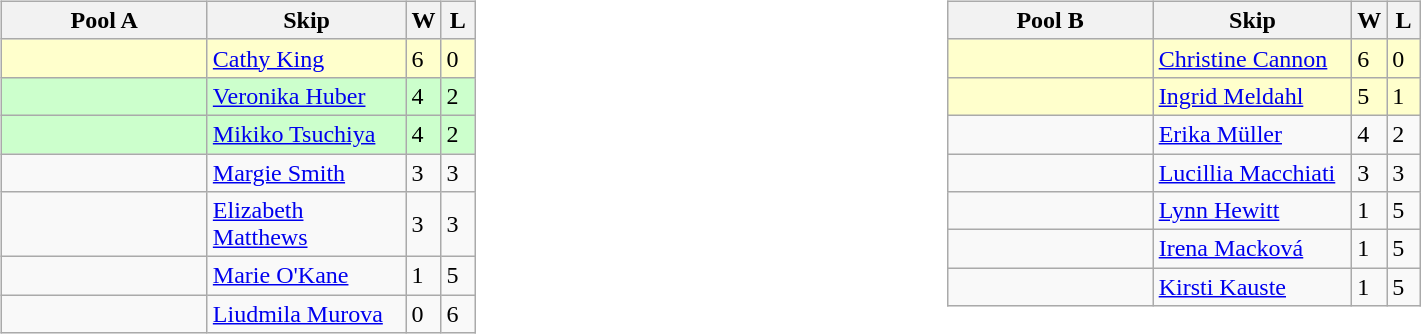<table table>
<tr>
<td valign=top width=10%><br><table class=wikitable>
<tr>
<th width=130>Pool A</th>
<th width=125>Skip</th>
<th width=15>W</th>
<th width=15>L</th>
</tr>
<tr bgcolor=#ffffcc>
<td></td>
<td><a href='#'>Cathy King</a></td>
<td>6</td>
<td>0</td>
</tr>
<tr bgcolor=#ccffcc>
<td></td>
<td><a href='#'>Veronika Huber</a></td>
<td>4</td>
<td>2</td>
</tr>
<tr bgcolor=#ccffcc>
<td></td>
<td><a href='#'>Mikiko Tsuchiya</a></td>
<td>4</td>
<td>2</td>
</tr>
<tr>
<td></td>
<td><a href='#'>Margie Smith</a></td>
<td>3</td>
<td>3</td>
</tr>
<tr>
<td></td>
<td><a href='#'>Elizabeth Matthews</a></td>
<td>3</td>
<td>3</td>
</tr>
<tr>
<td></td>
<td><a href='#'>Marie O'Kane</a></td>
<td>1</td>
<td>5</td>
</tr>
<tr>
<td></td>
<td><a href='#'>Liudmila Murova</a></td>
<td>0</td>
<td>6</td>
</tr>
</table>
</td>
<td valign=top width=10%><br><table class=wikitable>
<tr>
<th width=130>Pool B</th>
<th width=125>Skip</th>
<th width=15>W</th>
<th width=15>L</th>
</tr>
<tr bgcolor=#ffffcc>
<td></td>
<td><a href='#'>Christine Cannon</a></td>
<td>6</td>
<td>0</td>
</tr>
<tr bgcolor=#ffffcc>
<td></td>
<td><a href='#'>Ingrid Meldahl</a></td>
<td>5</td>
<td>1</td>
</tr>
<tr>
<td></td>
<td><a href='#'>Erika Müller</a></td>
<td>4</td>
<td>2</td>
</tr>
<tr>
<td></td>
<td><a href='#'>Lucillia Macchiati</a></td>
<td>3</td>
<td>3</td>
</tr>
<tr>
<td></td>
<td><a href='#'>Lynn Hewitt</a></td>
<td>1</td>
<td>5</td>
</tr>
<tr>
<td></td>
<td><a href='#'>Irena Macková</a></td>
<td>1</td>
<td>5</td>
</tr>
<tr>
<td></td>
<td><a href='#'>Kirsti Kauste</a></td>
<td>1</td>
<td>5</td>
</tr>
</table>
</td>
</tr>
</table>
